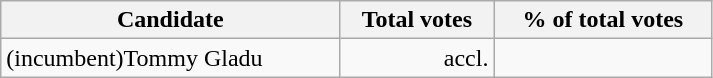<table class="wikitable" width="475">
<tr>
<th align="left">Candidate</th>
<th align="right">Total votes</th>
<th align="right">% of total votes</th>
</tr>
<tr>
<td align="left">(incumbent)Tommy Gladu</td>
<td align="right">accl.</td>
<td align="right"></td>
</tr>
</table>
